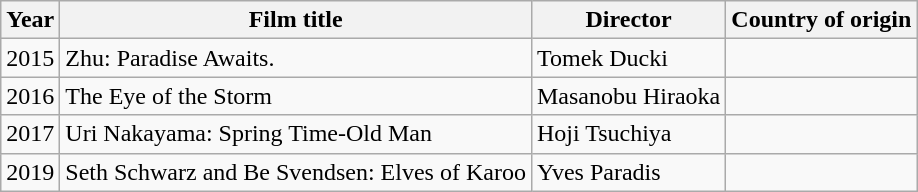<table class="wikitable sortable">
<tr>
<th>Year</th>
<th>Film title</th>
<th>Director</th>
<th>Country of origin</th>
</tr>
<tr>
<td>2015</td>
<td>Zhu: Paradise Awaits.</td>
<td>Tomek Ducki</td>
<td></td>
</tr>
<tr>
<td>2016</td>
<td>The Eye of the Storm</td>
<td>Masanobu Hiraoka</td>
<td></td>
</tr>
<tr>
<td>2017</td>
<td>Uri Nakayama: Spring Time-Old Man</td>
<td>Hoji Tsuchiya</td>
<td></td>
</tr>
<tr>
<td>2019</td>
<td>Seth Schwarz and Be Svendsen: Elves of Karoo</td>
<td>Yves Paradis</td>
<td></td>
</tr>
</table>
